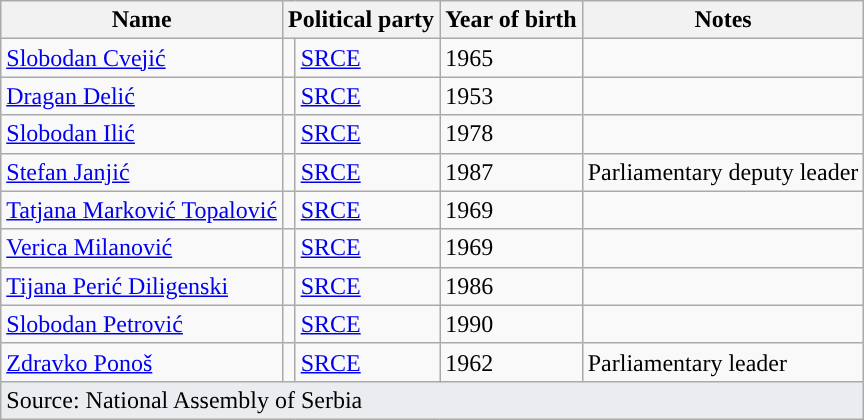<table class="wikitable sortable" style="text-align:left">
<tr>
<th>Name</th>
<th colspan="2">Political party</th>
<th>Year of birth</th>
<th>Notes</th>
</tr>
<tr>
<td><a href='#'>Slobodan Cvejić</a></td>
<td width="1" style="color:inherit;background: "></td>
<td><a href='#'>SRCE</a></td>
<td>1965</td>
<td></td>
</tr>
<tr>
<td><a href='#'>Dragan Delić</a></td>
<td width="1" style="color:inherit;background: "></td>
<td><a href='#'>SRCE</a></td>
<td>1953</td>
<td></td>
</tr>
<tr>
<td><a href='#'>Slobodan Ilić</a></td>
<td width="1" style="color:inherit;background: "></td>
<td><a href='#'>SRCE</a></td>
<td>1978</td>
<td></td>
</tr>
<tr>
<td><a href='#'>Stefan Janjić</a></td>
<td width="1" style="color:inherit;background: "></td>
<td><a href='#'>SRCE</a></td>
<td>1987</td>
<td>Parliamentary deputy leader</td>
</tr>
<tr>
<td><a href='#'>Tatjana Marković Topalović</a></td>
<td width="1" style="color:inherit;background: "></td>
<td><a href='#'>SRCE</a></td>
<td>1969</td>
<td></td>
</tr>
<tr>
<td><a href='#'>Verica Milanović</a></td>
<td width="1" style="color:inherit;background: "></td>
<td><a href='#'>SRCE</a></td>
<td>1969</td>
<td></td>
</tr>
<tr>
<td><a href='#'>Tijana Perić Diligenski</a></td>
<td width="1" style="color:inherit;background: "></td>
<td><a href='#'>SRCE</a></td>
<td>1986</td>
<td></td>
</tr>
<tr>
<td><a href='#'>Slobodan Petrović</a></td>
<td width="1" style="color:inherit;background: "></td>
<td><a href='#'>SRCE</a></td>
<td>1990</td>
<td></td>
</tr>
<tr>
<td><a href='#'>Zdravko Ponoš</a></td>
<td width="1" style="color:inherit;background: "></td>
<td><a href='#'>SRCE</a></td>
<td>1962</td>
<td>Parliamentary leader</td>
</tr>
<tr>
<td style="background-color:#EAECF0" colspan="5">Source: National Assembly of Serbia</td>
</tr>
</table>
